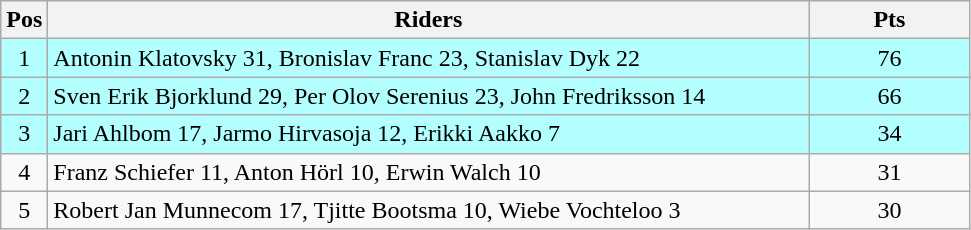<table class="wikitable" style="font-size: 100%">
<tr>
<th width=20>Pos</th>
<th width=500>Riders</th>
<th width=100>Pts</th>
</tr>
<tr align=center style="background-color: #b3ffff;">
<td>1</td>
<td align="left"> Antonin Klatovsky 31, Bronislav Franc 23, Stanislav Dyk 22</td>
<td>76</td>
</tr>
<tr align=center style="background-color: #b3ffff;">
<td>2</td>
<td align="left"> Sven Erik Bjorklund 29, Per Olov Serenius 23, John Fredriksson 14</td>
<td>66</td>
</tr>
<tr align=center style="background-color: #b3ffff;">
<td>3</td>
<td align="left"> Jari Ahlbom 17, Jarmo Hirvasoja 12, Erikki Aakko 7</td>
<td>34</td>
</tr>
<tr align=center>
<td>4</td>
<td align="left"> Franz Schiefer 11, Anton Hörl 10, Erwin Walch 10</td>
<td>31</td>
</tr>
<tr align=center>
<td>5</td>
<td align="left"> Robert Jan Munnecom 17, Tjitte Bootsma 10, Wiebe Vochteloo 3</td>
<td>30</td>
</tr>
</table>
